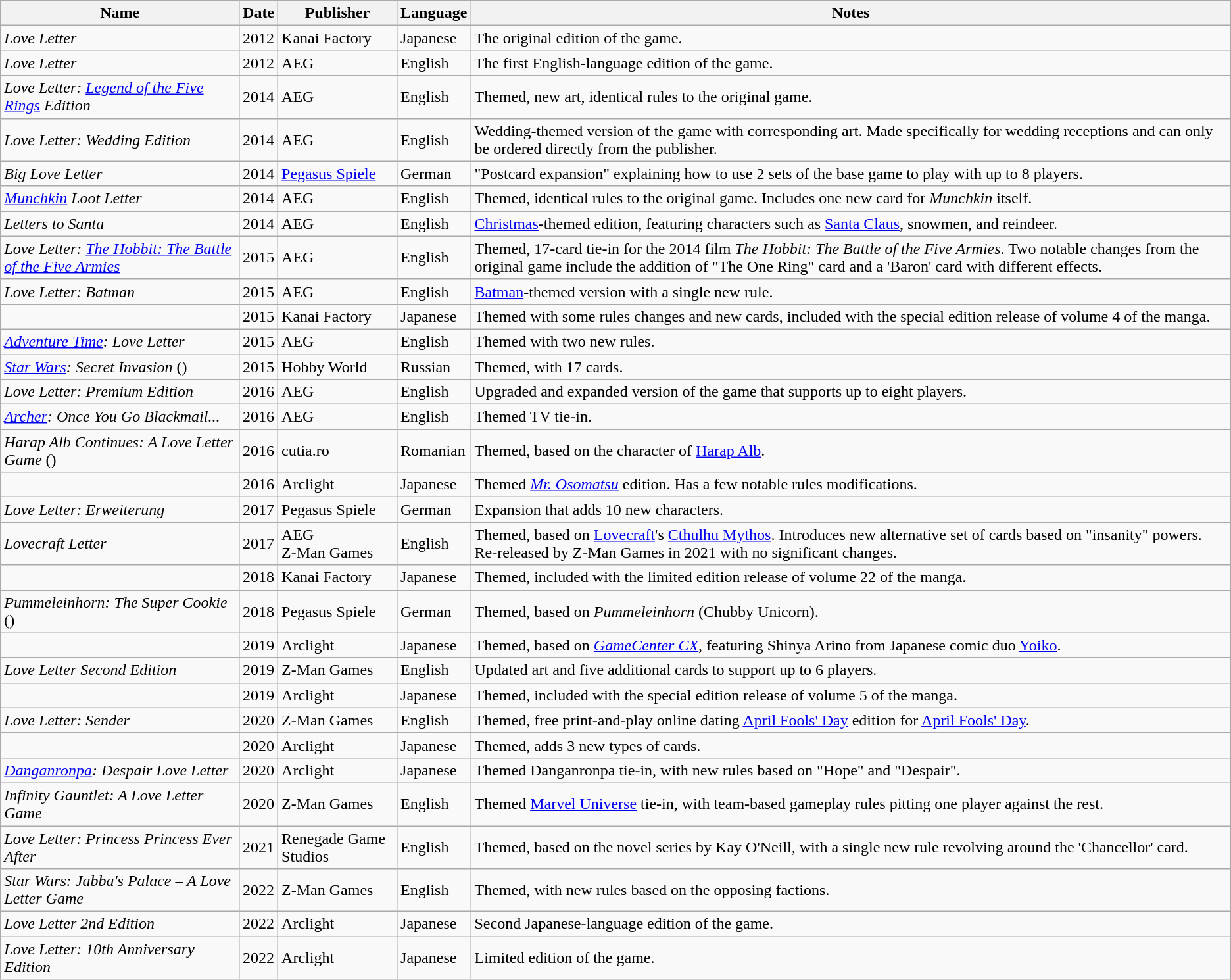<table class="wikitable">
<tr>
<th>Name</th>
<th>Date</th>
<th>Publisher</th>
<th>Language</th>
<th>Notes</th>
</tr>
<tr>
<td><em>Love Letter</em></td>
<td>2012</td>
<td>Kanai Factory</td>
<td>Japanese</td>
<td>The original edition of the game.</td>
</tr>
<tr>
<td><em>Love Letter</em></td>
<td>2012</td>
<td>AEG</td>
<td>English</td>
<td>The first English-language edition of the game.</td>
</tr>
<tr>
<td><em>Love Letter: <a href='#'>Legend of the Five Rings</a> Edition</em></td>
<td>2014</td>
<td>AEG</td>
<td>English</td>
<td>Themed, new art, identical rules to the original game.</td>
</tr>
<tr>
<td><em>Love Letter: Wedding Edition</em></td>
<td>2014</td>
<td>AEG</td>
<td>English</td>
<td>Wedding-themed version of the game with corresponding art. Made specifically for wedding receptions and can only be ordered directly from the publisher.</td>
</tr>
<tr>
<td><em>Big Love Letter</em></td>
<td>2014</td>
<td><a href='#'>Pegasus Spiele</a></td>
<td>German</td>
<td>"Postcard expansion" explaining how to use 2 sets of the base game to play with up to 8 players.</td>
</tr>
<tr>
<td><em><a href='#'>Munchkin</a> Loot Letter</em></td>
<td>2014</td>
<td>AEG</td>
<td>English</td>
<td>Themed, identical rules to the original game. Includes one new card for <em>Munchkin</em> itself.</td>
</tr>
<tr>
<td><em>Letters to Santa</em></td>
<td>2014</td>
<td>AEG</td>
<td>English</td>
<td><a href='#'>Christmas</a>-themed edition, featuring characters such as <a href='#'>Santa Claus</a>, snowmen, and reindeer.</td>
</tr>
<tr>
<td><em>Love Letter: <a href='#'>The Hobbit: The Battle of the Five Armies</a></em></td>
<td>2015</td>
<td>AEG</td>
<td>English</td>
<td>Themed, 17-card tie-in for the 2014 film <em>The Hobbit: The Battle of the Five Armies</em>. Two notable changes from the original game include the addition of "The One Ring" card and a 'Baron' card with different effects.</td>
</tr>
<tr>
<td><em>Love Letter: Batman</em></td>
<td>2015</td>
<td>AEG</td>
<td>English</td>
<td><a href='#'>Batman</a>-themed version with a single new rule.</td>
</tr>
<tr>
<td></td>
<td>2015</td>
<td>Kanai Factory</td>
<td>Japanese</td>
<td>Themed with some rules changes and new cards, included with the special edition release of volume 4 of the manga.</td>
</tr>
<tr>
<td><em><a href='#'>Adventure Time</a>: Love Letter</em></td>
<td>2015</td>
<td>AEG</td>
<td>English</td>
<td>Themed with two new rules.</td>
</tr>
<tr>
<td><em><a href='#'>Star Wars</a>: Secret Invasion</em> ()</td>
<td>2015</td>
<td>Hobby World</td>
<td>Russian</td>
<td>Themed, with 17 cards.</td>
</tr>
<tr>
<td><em>Love Letter: Premium Edition</em></td>
<td>2016</td>
<td>AEG</td>
<td>English</td>
<td>Upgraded and expanded version of the game that supports up to eight players.</td>
</tr>
<tr>
<td><em><a href='#'>Archer</a>: Once You Go Blackmail...</em></td>
<td>2016</td>
<td>AEG</td>
<td>English</td>
<td>Themed TV tie-in.</td>
</tr>
<tr>
<td><em>Harap Alb Continues: A Love Letter Game</em> ()</td>
<td>2016</td>
<td>cutia.ro</td>
<td>Romanian</td>
<td>Themed, based on the character of <a href='#'>Harap Alb</a>.</td>
</tr>
<tr>
<td></td>
<td>2016</td>
<td>Arclight</td>
<td>Japanese</td>
<td>Themed <em><a href='#'>Mr. Osomatsu</a></em> edition. Has a few notable rules modifications.</td>
</tr>
<tr>
<td><em>Love Letter: Erweiterung</em></td>
<td>2017</td>
<td>Pegasus Spiele</td>
<td>German</td>
<td>Expansion that adds 10 new characters.</td>
</tr>
<tr>
<td><em>Lovecraft Letter</em></td>
<td>2017</td>
<td>AEG<br>Z-Man Games</td>
<td>English</td>
<td>Themed, based on <a href='#'>Lovecraft</a>'s <a href='#'>Cthulhu Mythos</a>. Introduces new alternative set of cards based on "insanity" powers. Re-released by Z-Man Games in 2021 with no significant changes.</td>
</tr>
<tr>
<td></td>
<td>2018</td>
<td>Kanai Factory</td>
<td>Japanese</td>
<td>Themed, included with the limited edition release of volume 22 of the manga.</td>
</tr>
<tr>
<td><em>Pummeleinhorn: The Super Cookie</em> ()</td>
<td>2018</td>
<td>Pegasus Spiele</td>
<td>German</td>
<td>Themed, based on <em>Pummeleinhorn</em> (Chubby Unicorn).</td>
</tr>
<tr>
<td></td>
<td>2019</td>
<td>Arclight</td>
<td>Japanese</td>
<td>Themed, based on <em><a href='#'>GameCenter CX</a></em>, featuring Shinya Arino from Japanese comic duo <a href='#'>Yoiko</a>.</td>
</tr>
<tr>
<td><em>Love Letter Second Edition</em></td>
<td>2019</td>
<td>Z-Man Games</td>
<td>English</td>
<td>Updated art and five additional cards to support up to 6 players.</td>
</tr>
<tr>
<td></td>
<td>2019</td>
<td>Arclight</td>
<td>Japanese</td>
<td>Themed, included with the special edition release of volume 5 of the manga.</td>
</tr>
<tr>
<td><em>Love Letter: Sender</em></td>
<td>2020</td>
<td>Z-Man Games</td>
<td>English</td>
<td>Themed, free print-and-play online dating <a href='#'>April Fools' Day</a> edition for <a href='#'>April Fools' Day</a>.</td>
</tr>
<tr>
<td></td>
<td>2020</td>
<td>Arclight</td>
<td>Japanese</td>
<td>Themed, adds 3 new types of cards.</td>
</tr>
<tr>
<td><em><a href='#'>Danganronpa</a>: Despair Love Letter</em></td>
<td>2020</td>
<td>Arclight</td>
<td>Japanese</td>
<td>Themed Danganronpa tie-in, with new rules based on "Hope" and "Despair".</td>
</tr>
<tr>
<td><em>Infinity Gauntlet: A Love Letter Game</em></td>
<td>2020</td>
<td>Z-Man Games</td>
<td>English</td>
<td>Themed <a href='#'>Marvel Universe</a> tie-in, with team-based gameplay rules pitting one player against the rest.</td>
</tr>
<tr>
<td><em>Love Letter: Princess Princess Ever After</em></td>
<td>2021</td>
<td>Renegade Game Studios</td>
<td>English</td>
<td>Themed, based on the novel series by Kay O'Neill, with a single new rule revolving around the 'Chancellor' card.</td>
</tr>
<tr>
<td><em>Star Wars: Jabba's Palace – A Love Letter Game</em></td>
<td>2022</td>
<td>Z-Man Games</td>
<td>English</td>
<td>Themed, with new rules based on the opposing factions.</td>
</tr>
<tr>
<td><em>Love Letter 2nd Edition</em></td>
<td>2022</td>
<td>Arclight</td>
<td>Japanese</td>
<td>Second Japanese-language edition of the game.</td>
</tr>
<tr>
<td><em>Love Letter: 10th Anniversary Edition</em></td>
<td>2022</td>
<td>Arclight</td>
<td>Japanese</td>
<td>Limited edition of the game.</td>
</tr>
</table>
